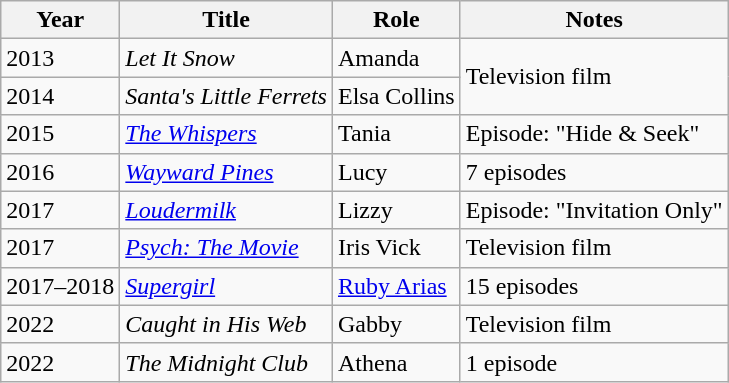<table class="wikitable sortable">
<tr>
<th>Year</th>
<th>Title</th>
<th>Role</th>
<th class="unsortable">Notes</th>
</tr>
<tr>
<td>2013</td>
<td><em>Let It Snow</em></td>
<td>Amanda</td>
<td rowspan="2">Television film</td>
</tr>
<tr>
<td>2014</td>
<td><em>Santa's Little Ferrets</em></td>
<td>Elsa Collins</td>
</tr>
<tr>
<td>2015</td>
<td data-sort-value="Whispers, The"><a href='#'><em>The Whispers</em></a></td>
<td>Tania</td>
<td>Episode: "Hide & Seek"</td>
</tr>
<tr>
<td>2016</td>
<td><em><a href='#'>Wayward Pines</a></em></td>
<td>Lucy</td>
<td>7 episodes</td>
</tr>
<tr>
<td>2017</td>
<td><a href='#'><em>Loudermilk</em></a></td>
<td>Lizzy</td>
<td>Episode: "Invitation Only"</td>
</tr>
<tr>
<td>2017</td>
<td><em><a href='#'>Psych: The Movie</a></em></td>
<td>Iris Vick</td>
<td>Television film</td>
</tr>
<tr>
<td>2017–2018</td>
<td><a href='#'><em>Supergirl</em></a></td>
<td><a href='#'>Ruby Arias</a></td>
<td>15 episodes</td>
</tr>
<tr>
<td>2022</td>
<td><em>Caught in His Web</em></td>
<td>Gabby</td>
<td>Television film</td>
</tr>
<tr>
<td>2022</td>
<td data-sort-value="Midnight Club, The"><em>The Midnight Club</em></td>
<td>Athena</td>
<td>1 episode</td>
</tr>
</table>
